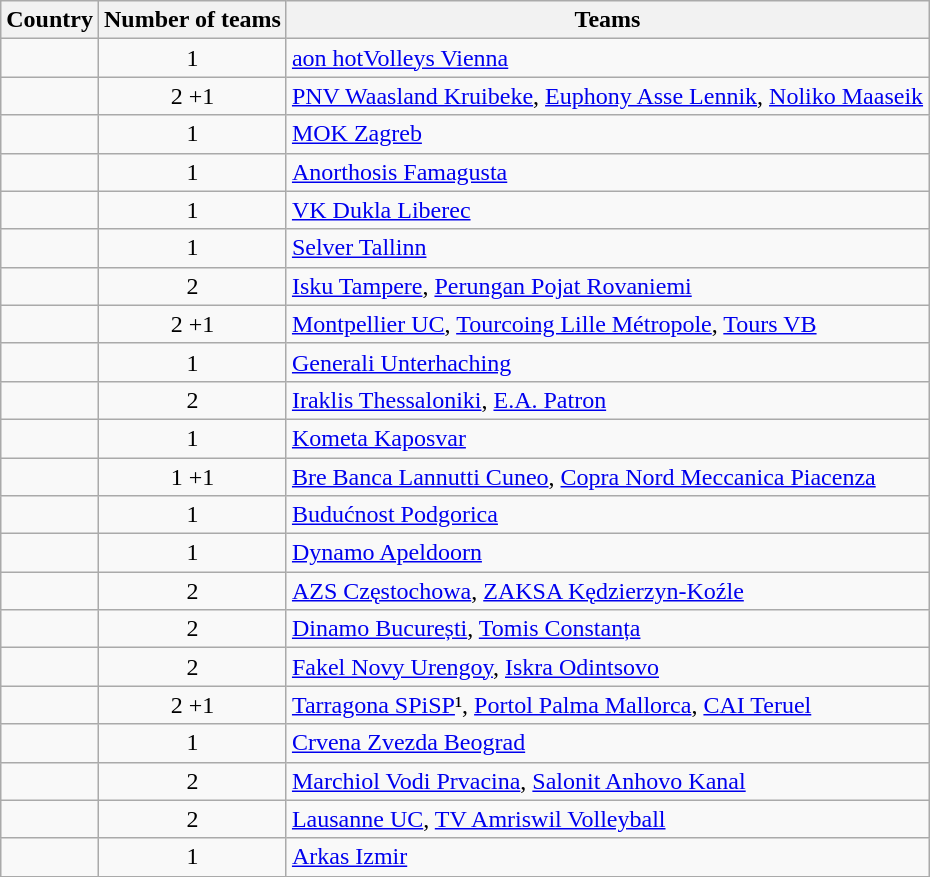<table class="wikitable sortable" style="text-align:left">
<tr>
<th>Country</th>
<th>Number of teams</th>
<th>Teams</th>
</tr>
<tr>
<td></td>
<td align="center">1</td>
<td><a href='#'>aon hotVolleys Vienna</a></td>
</tr>
<tr>
<td></td>
<td align="center">2 +1</td>
<td><a href='#'>PNV Waasland Kruibeke</a>, <a href='#'>Euphony Asse Lennik</a>, <a href='#'>Noliko Maaseik</a></td>
</tr>
<tr>
<td></td>
<td align="center">1</td>
<td><a href='#'>MOK Zagreb</a></td>
</tr>
<tr>
<td></td>
<td align="center">1</td>
<td><a href='#'>Anorthosis Famagusta</a></td>
</tr>
<tr>
<td></td>
<td align="center">1</td>
<td><a href='#'>VK Dukla Liberec</a></td>
</tr>
<tr>
<td></td>
<td align="center">1</td>
<td><a href='#'>Selver Tallinn</a></td>
</tr>
<tr>
<td></td>
<td align="center">2</td>
<td><a href='#'>Isku Tampere</a>, <a href='#'>Perungan Pojat Rovaniemi</a></td>
</tr>
<tr>
<td></td>
<td align="center">2 +1</td>
<td><a href='#'>Montpellier UC</a>, <a href='#'>Tourcoing Lille Métropole</a>, <a href='#'>Tours VB</a></td>
</tr>
<tr>
<td></td>
<td align="center">1</td>
<td><a href='#'>Generali Unterhaching</a></td>
</tr>
<tr>
<td></td>
<td align="center">2</td>
<td><a href='#'>Iraklis Thessaloniki</a>, <a href='#'>E.A. Patron</a></td>
</tr>
<tr>
<td></td>
<td align="center">1</td>
<td><a href='#'>Kometa Kaposvar</a></td>
</tr>
<tr>
<td></td>
<td align="center">1 +1</td>
<td><a href='#'>Bre Banca Lannutti Cuneo</a>, <a href='#'>Copra Nord Meccanica Piacenza</a></td>
</tr>
<tr>
<td></td>
<td align="center">1</td>
<td><a href='#'>Budućnost Podgorica</a></td>
</tr>
<tr>
<td></td>
<td align="center">1</td>
<td><a href='#'>Dynamo Apeldoorn</a></td>
</tr>
<tr>
<td></td>
<td align="center">2</td>
<td><a href='#'>AZS Częstochowa</a>, <a href='#'>ZAKSA Kędzierzyn-Koźle</a></td>
</tr>
<tr>
<td></td>
<td align="center">2</td>
<td><a href='#'>Dinamo București</a>, <a href='#'>Tomis Constanța</a></td>
</tr>
<tr>
<td></td>
<td align="center">2</td>
<td><a href='#'>Fakel Novy Urengoy</a>, <a href='#'>Iskra Odintsovo</a></td>
</tr>
<tr>
<td></td>
<td align="center">2 +1</td>
<td><a href='#'>Tarragona SPiSP</a>¹, <a href='#'>Portol Palma Mallorca</a>, <a href='#'>CAI Teruel</a></td>
</tr>
<tr>
<td></td>
<td align="center">1</td>
<td><a href='#'>Crvena Zvezda Beograd</a></td>
</tr>
<tr>
<td></td>
<td align="center">2</td>
<td><a href='#'>Marchiol Vodi Prvacina</a>, <a href='#'>Salonit Anhovo Kanal</a></td>
</tr>
<tr>
<td></td>
<td align="center">2</td>
<td><a href='#'>Lausanne UC</a>, <a href='#'>TV Amriswil Volleyball</a></td>
</tr>
<tr>
<td></td>
<td align="center">1</td>
<td><a href='#'>Arkas Izmir</a></td>
</tr>
<tr>
</tr>
</table>
